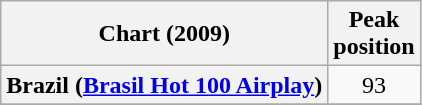<table class="wikitable sortable plainrowheaders">
<tr>
<th scope="col">Chart (2009)</th>
<th scope="col">Peak<br>position</th>
</tr>
<tr>
<th scope="row">Brazil (<a href='#'>Brasil Hot 100 Airplay</a>)</th>
<td style="text-align:center;">93</td>
</tr>
<tr>
</tr>
</table>
